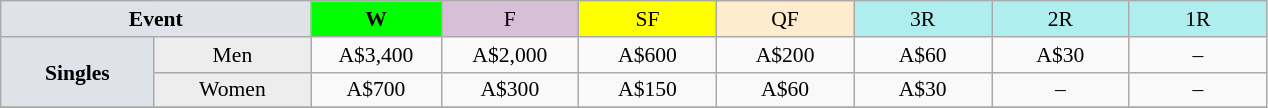<table class=wikitable style=font-size:90%;text-align:center>
<tr>
<td width=200 colspan=2 bgcolor=#dfe2e9><strong>Event</strong></td>
<td width=80 bgcolor=lime><strong>W</strong></td>
<td width=85 bgcolor=#D8BFD8>F</td>
<td width=85 bgcolor=#FFFF00>SF</td>
<td width=85 bgcolor=#ffebcd>QF</td>
<td width=85 bgcolor=#afeeee>3R</td>
<td width=85 bgcolor=#afeeee>2R</td>
<td width=85 bgcolor=#afeeee>1R</td>
</tr>
<tr>
<td rowspan=2 bgcolor=#dfe2e9><strong>Singles</strong> </td>
<td bgcolor=#EDEDED>Men</td>
<td>A$3,400</td>
<td>A$2,000</td>
<td>A$600</td>
<td>A$200</td>
<td>A$60</td>
<td>A$30</td>
<td>–</td>
</tr>
<tr>
<td bgcolor=#EDEDED>Women</td>
<td>A$700</td>
<td>A$300</td>
<td>A$150</td>
<td>A$60</td>
<td>A$30</td>
<td>–</td>
<td>–</td>
</tr>
<tr>
</tr>
</table>
